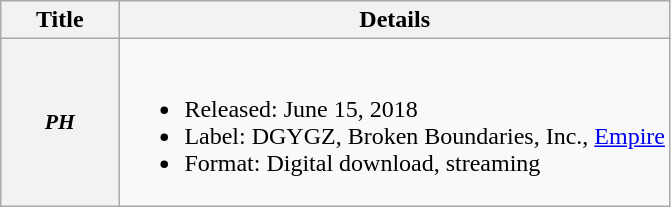<table class="wikitable plainrowheaders">
<tr>
<th>Title</th>
<th>Details</th>
</tr>
<tr>
<th style="width:5em; font-size:90%" scope="row"><em>PH</em></th>
<td><br><ul><li>Released: June 15, 2018</li><li>Label: DGYGZ, Broken Boundaries, Inc., <a href='#'>Empire</a></li><li>Format: Digital download, streaming</li></ul></td>
</tr>
</table>
